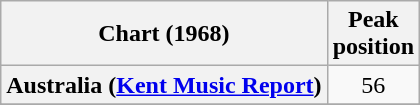<table class="wikitable sortable plainrowheaders" style="text-align:center">
<tr>
<th>Chart (1968)</th>
<th>Peak<br>position</th>
</tr>
<tr>
<th scope="row">Australia (<a href='#'>Kent Music Report</a>)</th>
<td>56</td>
</tr>
<tr>
</tr>
<tr>
</tr>
<tr>
</tr>
<tr>
</tr>
<tr>
</tr>
</table>
